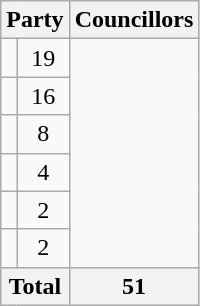<table class="wikitable">
<tr>
<th colspan=2>Party</th>
<th>Councillors</th>
</tr>
<tr>
<td></td>
<td align=center>19</td>
</tr>
<tr>
<td></td>
<td align=center>16</td>
</tr>
<tr>
<td></td>
<td align=center>8</td>
</tr>
<tr>
<td></td>
<td align=center>4</td>
</tr>
<tr>
<td></td>
<td align=center>2</td>
</tr>
<tr>
<td></td>
<td align=center>2</td>
</tr>
<tr>
<th colspan=2>Total</th>
<th>51</th>
</tr>
</table>
